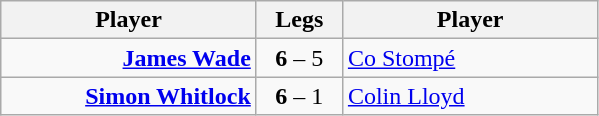<table class=wikitable style="text-align:center">
<tr>
<th width=163>Player</th>
<th width=50>Legs</th>
<th width=163>Player</th>
</tr>
<tr align=left>
<td align=right><strong><a href='#'>James Wade</a></strong> </td>
<td align=center><strong>6</strong> – 5</td>
<td> <a href='#'>Co Stompé</a></td>
</tr>
<tr align=left>
<td align=right><strong><a href='#'>Simon Whitlock</a></strong> </td>
<td align=center><strong>6</strong> – 1</td>
<td> <a href='#'>Colin Lloyd</a></td>
</tr>
</table>
